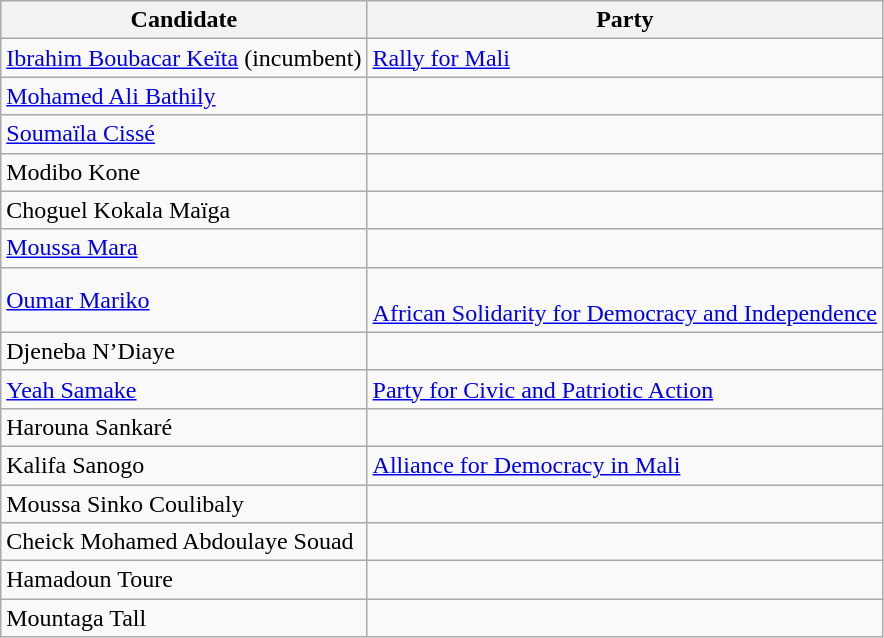<table class="wikitable" style="text-align:left; text-align:left&quot">
<tr>
<th>Candidate</th>
<th>Party</th>
</tr>
<tr>
<td><a href='#'>Ibrahim Boubacar Keïta</a> (incumbent)</td>
<td><a href='#'>Rally for Mali</a></td>
</tr>
<tr>
<td><a href='#'>Mohamed Ali Bathily</a></td>
<td></td>
</tr>
<tr>
<td><a href='#'>Soumaïla Cissé</a></td>
<td></td>
</tr>
<tr>
<td>Modibo Kone</td>
<td></td>
</tr>
<tr>
<td>Choguel Kokala Maïga</td>
<td></td>
</tr>
<tr>
<td><a href='#'>Moussa Mara</a></td>
<td></td>
</tr>
<tr>
<td><a href='#'>Oumar Mariko</a></td>
<td><br><a href='#'>African Solidarity for Democracy and Independence</a></td>
</tr>
<tr>
<td>Djeneba N’Diaye</td>
<td></td>
</tr>
<tr>
<td><a href='#'>Yeah Samake</a></td>
<td><a href='#'>Party for Civic and Patriotic Action</a></td>
</tr>
<tr>
<td>Harouna Sankaré</td>
<td></td>
</tr>
<tr>
<td>Kalifa Sanogo</td>
<td><a href='#'>Alliance for Democracy in Mali</a></td>
</tr>
<tr>
<td>Moussa Sinko Coulibaly</td>
<td></td>
</tr>
<tr>
<td>Cheick Mohamed Abdoulaye Souad</td>
<td></td>
</tr>
<tr>
<td>Hamadoun Toure</td>
<td></td>
</tr>
<tr>
<td>Mountaga Tall</td>
<td></td>
</tr>
</table>
